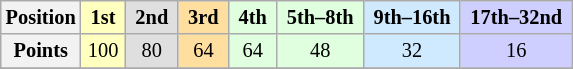<table class="wikitable" style="font-size: 85%; text-align:center">
<tr>
<th>Position</th>
<th style="background-color:#ffffbf"> 1st </th>
<th style="background-color:#dfdfdf"> 2nd </th>
<th style="background-color:#ffdf9f"> 3rd </th>
<th style="background-color:#dfffdf"> 4th </th>
<th style="background-color:#dfffdf"> 5th–8th </th>
<th style="background-color:#cfeaff"> 9th–16th </th>
<th style="background-color:#cfcfff"> 17th–32nd </th>
</tr>
<tr>
<th>Points</th>
<td style="background-color:#ffffbf">100</td>
<td style="background-color:#dfdfdf">80</td>
<td style="background-color:#ffdf9f">64</td>
<td style="background-color:#dfffdf">64</td>
<td style="background-color:#dfffdf">48</td>
<td style="background-color:#cfeaff">32</td>
<td style="background-color:#cfcfff">16</td>
</tr>
<tr>
</tr>
</table>
